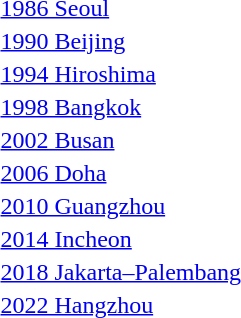<table>
<tr>
<td><a href='#'>1986 Seoul</a></td>
<td></td>
<td></td>
<td></td>
</tr>
<tr>
<td><a href='#'>1990 Beijing</a></td>
<td></td>
<td></td>
<td></td>
</tr>
<tr>
<td><a href='#'>1994 Hiroshima</a></td>
<td></td>
<td></td>
<td></td>
</tr>
<tr>
<td><a href='#'>1998 Bangkok</a></td>
<td></td>
<td></td>
<td></td>
</tr>
<tr>
<td><a href='#'>2002 Busan</a></td>
<td></td>
<td></td>
<td></td>
</tr>
<tr>
<td><a href='#'>2006 Doha</a></td>
<td></td>
<td></td>
<td></td>
</tr>
<tr>
<td><a href='#'>2010 Guangzhou</a></td>
<td></td>
<td></td>
<td></td>
</tr>
<tr>
<td><a href='#'>2014 Incheon</a></td>
<td></td>
<td></td>
<td></td>
</tr>
<tr>
<td><a href='#'>2018 Jakarta–Palembang</a></td>
<td></td>
<td></td>
<td></td>
</tr>
<tr>
<td><a href='#'>2022 Hangzhou</a></td>
<td></td>
<td></td>
<td></td>
</tr>
</table>
